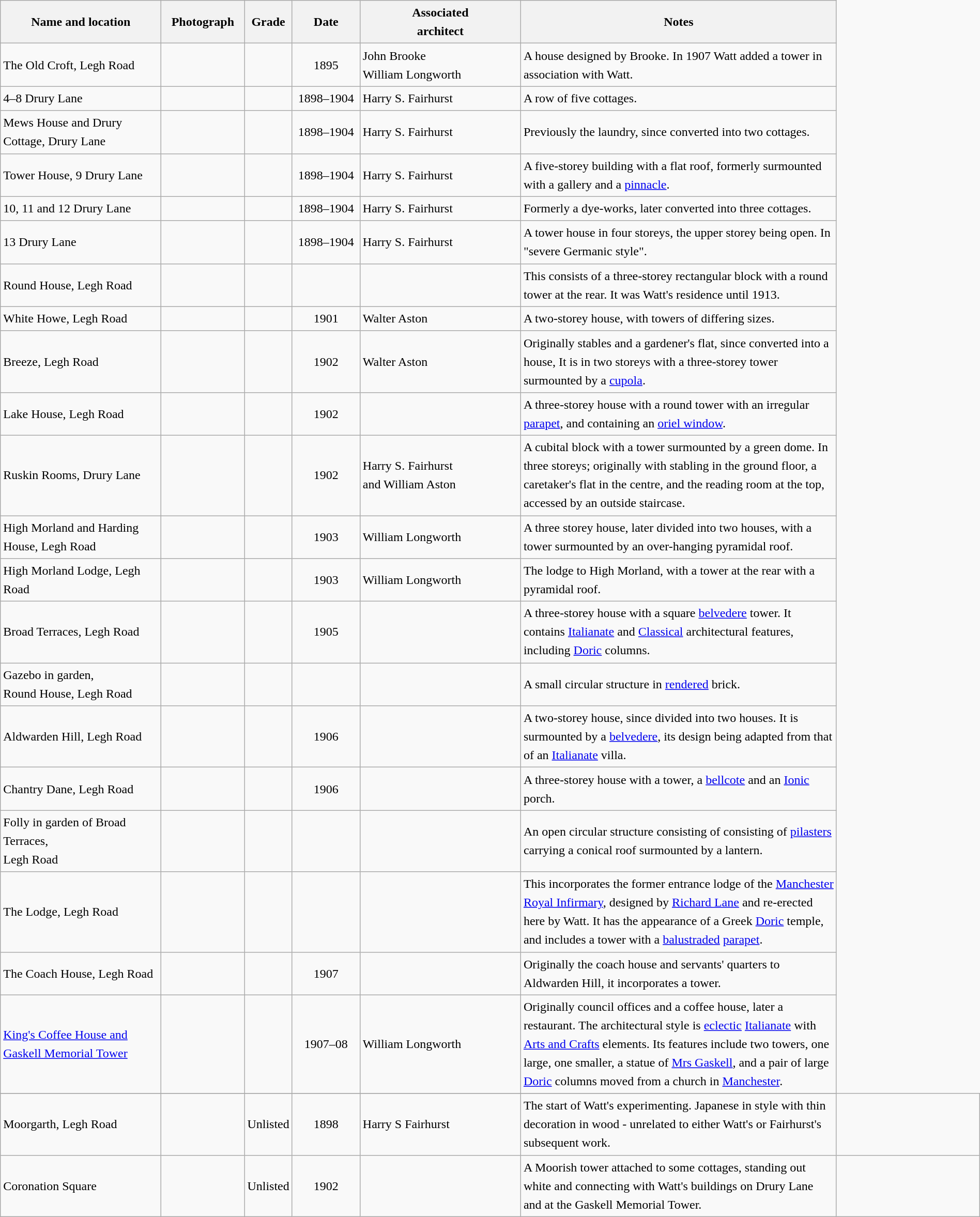<table class="wikitable sortable" style="width:100%;border:0px;text-align:left;line-height:150%;">
<tr>
<th style="width:200px">Name and location</th>
<th style="width:100px" class="unsortable">Photograph</th>
<th style="width:25px">Grade</th>
<th style="width:80px">Date</th>
<th style="width:200px">Associated<br>architect</th>
<th style="width:400px" class="unsortable">Notes</th>
</tr>
<tr>
<td>The Old Croft, Legh Road<br><small></small></td>
<td></td>
<td align="center" ></td>
<td align="center">1895</td>
<td>John Brooke<br>William Longworth</td>
<td>A house designed by Brooke.  In 1907 Watt added a tower in association with Watt.</td>
</tr>
<tr>
<td>4–8 Drury Lane<br><small></small></td>
<td></td>
<td align="center" ></td>
<td align="center">1898–1904</td>
<td>Harry S. Fairhurst</td>
<td>A row of five cottages.</td>
</tr>
<tr>
<td>Mews House and Drury Cottage, Drury Lane<br><small></small></td>
<td></td>
<td align="center" ></td>
<td align="center">1898–1904</td>
<td>Harry S. Fairhurst</td>
<td>Previously the laundry, since converted into two cottages.</td>
</tr>
<tr>
<td>Tower House, 9 Drury Lane<br><small></small></td>
<td></td>
<td align="center" ></td>
<td align="center">1898–1904</td>
<td>Harry S. Fairhurst</td>
<td>A five-storey building with a flat roof, formerly surmounted with a gallery and a <a href='#'>pinnacle</a>.</td>
</tr>
<tr>
<td>10, 11 and 12 Drury Lane<br><small></small></td>
<td></td>
<td align="center" ></td>
<td align="center">1898–1904</td>
<td>Harry S. Fairhurst</td>
<td>Formerly a dye-works, later converted into three cottages.</td>
</tr>
<tr>
<td>13 Drury Lane<br><small></small></td>
<td></td>
<td align="center" ></td>
<td align="center">1898–1904</td>
<td>Harry S. Fairhurst</td>
<td>A tower house in four storeys, the upper storey being open.  In "severe Germanic style".</td>
</tr>
<tr>
<td>Round House, Legh Road<br><small></small></td>
<td></td>
<td align="center" ></td>
<td align="center"></td>
<td></td>
<td>This consists of a three-storey rectangular block with a round tower at the rear. It was Watt's residence until 1913.</td>
</tr>
<tr>
<td>White Howe, Legh Road<br><small></small></td>
<td></td>
<td align="center" ></td>
<td align="center">1901</td>
<td>Walter Aston</td>
<td>A two-storey house, with towers of differing sizes.</td>
</tr>
<tr>
<td>Breeze, Legh Road<br><small></small></td>
<td></td>
<td align="center" ></td>
<td align="center">1902</td>
<td>Walter Aston</td>
<td>Originally stables and a gardener's flat, since converted into a house,  It is in two storeys with a three-storey tower surmounted by a <a href='#'>cupola</a>.</td>
</tr>
<tr>
<td>Lake House, Legh Road<br><small></small></td>
<td></td>
<td align="center" ></td>
<td align="center">1902</td>
<td></td>
<td>A three-storey house with a round tower with an irregular <a href='#'>parapet</a>, and containing an <a href='#'>oriel window</a>.</td>
</tr>
<tr>
<td>Ruskin Rooms, Drury Lane<br><small></small></td>
<td></td>
<td align="center" ></td>
<td align="center">1902</td>
<td>Harry S. Fairhurst<br>and William Aston</td>
<td>A cubital block with a tower surmounted by a green dome.  In three storeys; originally with stabling in the ground floor, a caretaker's flat in the centre, and the reading room at the top, accessed by an outside staircase.</td>
</tr>
<tr>
<td>High Morland and Harding House, Legh Road<br><small></small></td>
<td></td>
<td align="center" ></td>
<td align="center">1903</td>
<td>William Longworth</td>
<td>A three storey house, later divided into two houses, with a tower surmounted by an over-hanging pyramidal roof.</td>
</tr>
<tr>
<td>High Morland Lodge, Legh Road<br><small></small></td>
<td></td>
<td align="center" ></td>
<td align="center">1903</td>
<td>William Longworth</td>
<td>The lodge to High Morland, with a tower at the rear with a pyramidal roof.</td>
</tr>
<tr>
<td>Broad Terraces, Legh Road<br><small></small></td>
<td></td>
<td align="center" ></td>
<td align="center">1905</td>
<td></td>
<td>A three-storey house with a square <a href='#'>belvedere</a> tower.  It contains <a href='#'>Italianate</a> and <a href='#'>Classical</a> architectural features, including <a href='#'>Doric</a> columns.</td>
</tr>
<tr>
<td>Gazebo in garden,<br>Round House, Legh Road<br><small></small></td>
<td></td>
<td align="center" ></td>
<td align="center"></td>
<td></td>
<td>A small circular structure in <a href='#'>rendered</a> brick.</td>
</tr>
<tr>
<td>Aldwarden Hill, Legh Road<br><small></small></td>
<td></td>
<td align="center" ></td>
<td align="center">1906</td>
<td></td>
<td>A two-storey house, since divided into two houses.  It is surmounted by a <a href='#'>belvedere</a>, its design being adapted from that of an <a href='#'>Italianate</a> villa.</td>
</tr>
<tr>
<td>Chantry Dane, Legh Road<br><small></small></td>
<td></td>
<td align="center" ></td>
<td align="center">1906</td>
<td></td>
<td>A three-storey house with a tower, a <a href='#'>bellcote</a> and an <a href='#'>Ionic</a> porch.</td>
</tr>
<tr>
<td>Folly in garden of Broad Terraces,<br>Legh Road<br><small></small></td>
<td></td>
<td align="center" ></td>
<td align="center"></td>
<td></td>
<td>An open circular structure consisting of consisting of <a href='#'>pilasters</a> carrying a conical roof surmounted by a lantern.</td>
</tr>
<tr>
<td>The Lodge, Legh Road<br><small></small></td>
<td></td>
<td align="center" ></td>
<td align="center"></td>
<td></td>
<td>This incorporates the former entrance lodge of the <a href='#'>Manchester Royal Infirmary</a>, designed by <a href='#'>Richard Lane</a> and re-erected here by Watt.  It has the appearance of a Greek <a href='#'>Doric</a> temple, and includes a tower with a <a href='#'>balustraded</a> <a href='#'>parapet</a>.</td>
</tr>
<tr>
<td>The Coach House, Legh Road<br><small></small></td>
<td></td>
<td align="center" ></td>
<td align="center">1907</td>
<td></td>
<td>Originally the coach house and servants' quarters to Aldwarden Hill, it incorporates a tower.</td>
</tr>
<tr>
<td><a href='#'>King's Coffee House and Gaskell Memorial Tower</a><br><small></small></td>
<td></td>
<td align="center" ></td>
<td align="center">1907–08</td>
<td>William Longworth</td>
<td>Originally council offices and a coffee house, later a restaurant.  The architectural style is <a href='#'>eclectic</a> <a href='#'>Italianate</a> with <a href='#'>Arts and Crafts</a> elements. Its features include two towers, one large, one smaller, a statue of <a href='#'>Mrs Gaskell</a>, and a pair of large <a href='#'>Doric</a> columns moved from a church in <a href='#'>Manchester</a>.</td>
</tr>
<tr>
</tr>
<tr>
<td>Moorgarth, Legh Road<br><small></small></td>
<td></td>
<td align="center">Unlisted</td>
<td align="center">1898</td>
<td>Harry S Fairhurst</td>
<td>The start of Watt's experimenting. Japanese in style with thin decoration in wood - unrelated to either Watt's or Fairhurst's subsequent work.</td>
<td></td>
</tr>
<tr>
<td>Coronation Square<br><small></small></td>
<td></td>
<td align="center">Unlisted</td>
<td align="center">1902</td>
<td></td>
<td>A Moorish tower attached to some cottages, standing out white and connecting with Watt's buildings on Drury Lane and at the Gaskell Memorial Tower.</td>
<td></td>
</tr>
</table>
